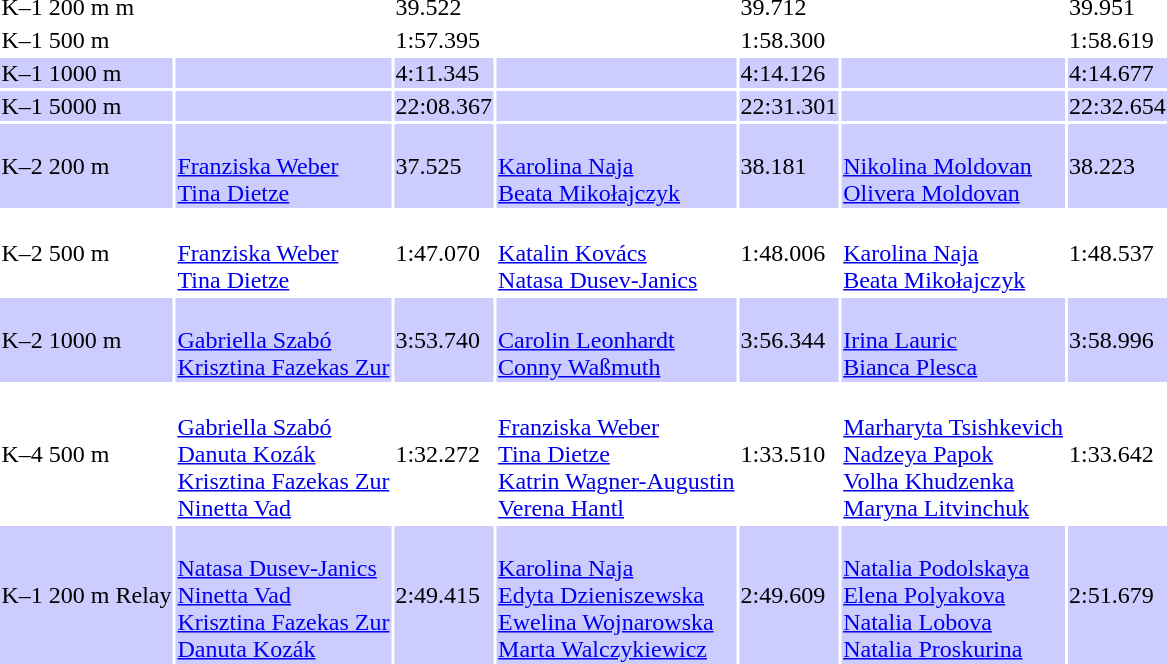<table>
<tr>
<td>K–1 200 m m</td>
<td></td>
<td>39.522</td>
<td></td>
<td>39.712</td>
<td></td>
<td>39.951</td>
</tr>
<tr>
<td>K–1 500 m</td>
<td></td>
<td>1:57.395</td>
<td></td>
<td>1:58.300</td>
<td></td>
<td>1:58.619</td>
</tr>
<tr bgcolor=ccccff>
<td>K–1 1000 m</td>
<td></td>
<td>4:11.345</td>
<td></td>
<td>4:14.126</td>
<td></td>
<td>4:14.677</td>
</tr>
<tr bgcolor=ccccff>
<td>K–1 5000 m</td>
<td></td>
<td>22:08.367</td>
<td></td>
<td>22:31.301</td>
<td></td>
<td>22:32.654</td>
</tr>
<tr bgcolor=ccccff>
<td>K–2 200 m</td>
<td><br><a href='#'>Franziska Weber</a><br><a href='#'>Tina Dietze</a></td>
<td>37.525</td>
<td><br><a href='#'>Karolina Naja</a><br><a href='#'>Beata Mikołajczyk</a></td>
<td>38.181</td>
<td><br><a href='#'>Nikolina Moldovan</a><br><a href='#'>Olivera Moldovan</a></td>
<td>38.223</td>
</tr>
<tr>
<td>K–2 500 m</td>
<td><br><a href='#'>Franziska Weber</a><br><a href='#'>Tina Dietze</a></td>
<td>1:47.070</td>
<td><br><a href='#'>Katalin Kovács</a><br><a href='#'>Natasa Dusev-Janics</a></td>
<td>1:48.006</td>
<td><br><a href='#'>Karolina Naja</a><br><a href='#'>Beata Mikołajczyk</a></td>
<td>1:48.537</td>
</tr>
<tr bgcolor=ccccff>
<td>K–2 1000 m</td>
<td><br><a href='#'>Gabriella Szabó</a><br><a href='#'>Krisztina Fazekas Zur</a></td>
<td>3:53.740</td>
<td><br><a href='#'>Carolin Leonhardt</a><br><a href='#'>Conny Waßmuth</a></td>
<td>3:56.344</td>
<td><br><a href='#'>Irina Lauric</a><br><a href='#'>Bianca Plesca</a></td>
<td>3:58.996</td>
</tr>
<tr>
<td>K–4 500 m</td>
<td><br><a href='#'>Gabriella Szabó</a><br><a href='#'>Danuta Kozák</a><br><a href='#'>Krisztina Fazekas Zur</a><br><a href='#'>Ninetta Vad</a></td>
<td>1:32.272</td>
<td><br><a href='#'>Franziska Weber</a><br><a href='#'>Tina Dietze</a><br><a href='#'>Katrin Wagner-Augustin</a><br><a href='#'>Verena Hantl</a></td>
<td>1:33.510</td>
<td><br><a href='#'>Marharyta Tsishkevich</a><br><a href='#'>Nadzeya Papok</a><br><a href='#'>Volha Khudzenka</a><br><a href='#'>Maryna Litvinchuk</a></td>
<td>1:33.642</td>
</tr>
<tr bgcolor=ccccff>
<td>K–1 200 m Relay</td>
<td><br><a href='#'>Natasa Dusev-Janics</a><br><a href='#'>Ninetta Vad</a><br><a href='#'>Krisztina Fazekas Zur</a><br><a href='#'>Danuta Kozák</a></td>
<td>2:49.415</td>
<td><br><a href='#'>Karolina Naja</a><br><a href='#'>Edyta Dzieniszewska</a><br><a href='#'>Ewelina Wojnarowska</a><br><a href='#'>Marta Walczykiewicz</a></td>
<td>2:49.609</td>
<td><br><a href='#'>Natalia Podolskaya</a><br><a href='#'>Elena Polyakova</a><br><a href='#'>Natalia Lobova</a><br><a href='#'>Natalia Proskurina</a></td>
<td>2:51.679</td>
</tr>
</table>
